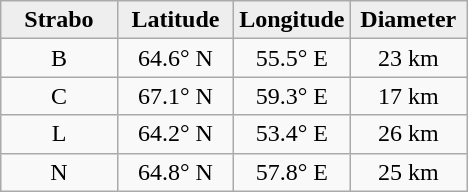<table class="wikitable">
<tr>
<th width="25%" style="background:#eeeeee;">Strabo</th>
<th width="25%" style="background:#eeeeee;">Latitude</th>
<th width="25%" style="background:#eeeeee;">Longitude</th>
<th width="25%" style="background:#eeeeee;">Diameter</th>
</tr>
<tr>
<td align="center">B</td>
<td align="center">64.6° N</td>
<td align="center">55.5° E</td>
<td align="center">23 km</td>
</tr>
<tr>
<td align="center">C</td>
<td align="center">67.1° N</td>
<td align="center">59.3° E</td>
<td align="center">17 km</td>
</tr>
<tr>
<td align="center">L</td>
<td align="center">64.2° N</td>
<td align="center">53.4° E</td>
<td align="center">26 km</td>
</tr>
<tr>
<td align="center">N</td>
<td align="center">64.8° N</td>
<td align="center">57.8° E</td>
<td align="center">25 km</td>
</tr>
</table>
